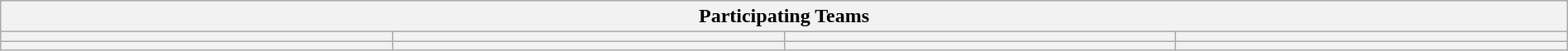<table class="wikitable" style="width:100%;">
<tr>
<th colspan=4><strong>Participating Teams</strong></th>
</tr>
<tr>
<th style="width:25%;"></th>
<th style="width:25%;"></th>
<th style="width:25%;"></th>
<th style="width:25%;"></th>
</tr>
<tr>
<th></th>
<th></th>
<th></th>
<th></th>
</tr>
</table>
